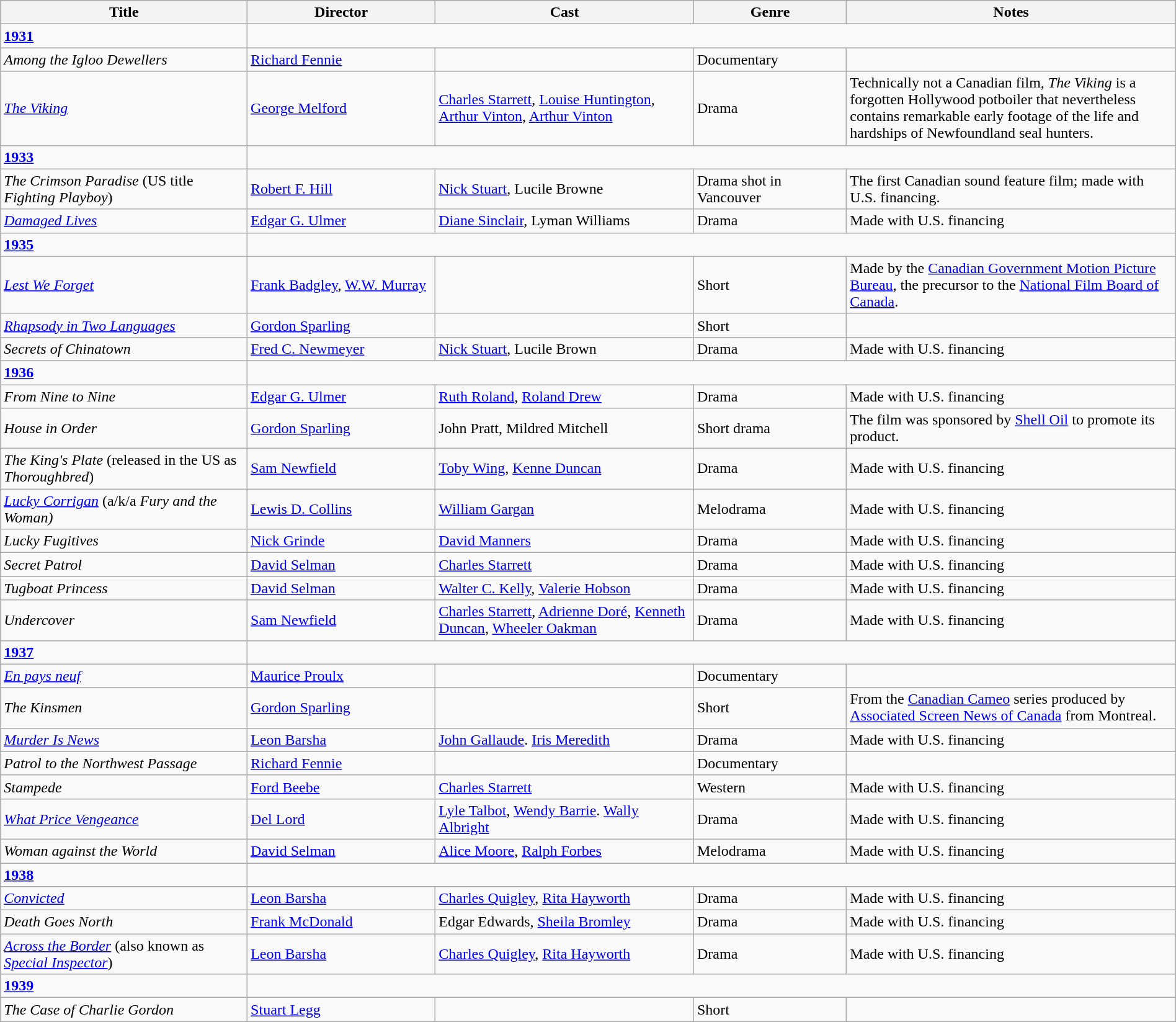<table class="wikitable sortable" style="width:100%;">
<tr>
<th style="width:21%;">Title</th>
<th style="width:16%;">Director</th>
<th style="width:22%;" class="unsortable">Cast</th>
<th style="width:13%;">Genre</th>
<th style="width:28%;" class="unsortable">Notes</th>
</tr>
<tr>
<td><strong><a href='#'>1931</a></strong></td>
</tr>
<tr>
<td><em>Among the Igloo Dewellers</em></td>
<td><a href='#'>Richard Fennie</a></td>
<td></td>
<td>Documentary</td>
<td></td>
</tr>
<tr>
<td><em><a href='#'>The Viking</a></em></td>
<td><a href='#'>George Melford</a></td>
<td><a href='#'>Charles Starrett</a>, <a href='#'>Louise Huntington</a>, <a href='#'>Arthur Vinton</a>, <a href='#'>Arthur Vinton</a></td>
<td>Drama</td>
<td>Technically not a Canadian film, <em>The Viking</em> is a forgotten Hollywood potboiler that nevertheless contains remarkable early footage of the life and hardships of Newfoundland seal hunters.</td>
</tr>
<tr>
<td><strong><a href='#'>1933</a></strong></td>
</tr>
<tr>
<td><em>The Crimson Paradise</em> (US title <em>Fighting Playboy</em>)</td>
<td><a href='#'>Robert F. Hill</a></td>
<td><a href='#'>Nick Stuart</a>, Lucile Browne</td>
<td>Drama shot in Vancouver</td>
<td>The first Canadian sound feature film; made with U.S. financing.</td>
</tr>
<tr>
<td><em><a href='#'>Damaged Lives</a></em></td>
<td><a href='#'>Edgar G. Ulmer</a></td>
<td><a href='#'>Diane Sinclair</a>, Lyman Williams</td>
<td>Drama</td>
<td>Made with U.S. financing</td>
</tr>
<tr>
<td><strong><a href='#'>1935</a></strong></td>
</tr>
<tr>
<td><em><a href='#'>Lest We Forget</a></em></td>
<td><a href='#'>Frank Badgley</a>, <a href='#'>W.W. Murray</a></td>
<td></td>
<td>Short</td>
<td>Made by the <a href='#'>Canadian Government Motion Picture Bureau</a>, the precursor to the <a href='#'>National Film Board of Canada</a>.</td>
</tr>
<tr>
<td><em><a href='#'>Rhapsody in Two Languages</a></em></td>
<td><a href='#'>Gordon Sparling</a></td>
<td></td>
<td>Short</td>
<td></td>
</tr>
<tr>
<td><em>Secrets of Chinatown</em></td>
<td><a href='#'>Fred C. Newmeyer</a></td>
<td><a href='#'>Nick Stuart</a>, Lucile Brown</td>
<td>Drama</td>
<td>Made with U.S. financing</td>
</tr>
<tr>
<td><strong><a href='#'>1936</a></strong></td>
</tr>
<tr>
<td><em>From Nine to Nine</em></td>
<td><a href='#'>Edgar G. Ulmer</a></td>
<td><a href='#'>Ruth Roland</a>, <a href='#'>Roland Drew</a></td>
<td>Drama</td>
<td>Made with U.S. financing</td>
</tr>
<tr>
<td><em>House in Order</em></td>
<td><a href='#'>Gordon Sparling</a></td>
<td>John Pratt, Mildred Mitchell</td>
<td>Short drama</td>
<td>The film was sponsored by <a href='#'>Shell Oil</a> to promote its product.</td>
</tr>
<tr>
<td><em>The King's Plate</em> (released in the US as <em>Thoroughbred</em>)</td>
<td><a href='#'>Sam Newfield</a></td>
<td><a href='#'>Toby Wing</a>, <a href='#'>Kenne Duncan</a></td>
<td>Drama</td>
<td>Made with U.S. financing</td>
</tr>
<tr>
<td><em><a href='#'>Lucky Corrigan</a></em> (a/k/a <em>Fury and the Woman)</em></td>
<td><a href='#'>Lewis D. Collins</a></td>
<td><a href='#'>William Gargan</a></td>
<td>Melodrama</td>
<td>Made with U.S. financing</td>
</tr>
<tr>
<td><em>Lucky Fugitives</em></td>
<td><a href='#'>Nick Grinde</a></td>
<td><a href='#'>David Manners</a></td>
<td>Drama</td>
<td>Made with U.S. financing</td>
</tr>
<tr>
<td><em>Secret Patrol</em></td>
<td><a href='#'>David Selman</a></td>
<td><a href='#'>Charles Starrett</a></td>
<td>Drama</td>
<td>Made with U.S. financing</td>
</tr>
<tr>
<td><em>Tugboat Princess</em></td>
<td><a href='#'>David Selman</a></td>
<td><a href='#'>Walter C. Kelly</a>, <a href='#'>Valerie Hobson</a></td>
<td>Drama</td>
<td>Made with U.S. financing</td>
</tr>
<tr>
<td><em>Undercover</em></td>
<td><a href='#'>Sam Newfield</a></td>
<td><a href='#'>Charles Starrett</a>, <a href='#'>Adrienne Doré</a>, <a href='#'>Kenneth Duncan</a>, <a href='#'>Wheeler Oakman</a></td>
<td>Drama</td>
<td>Made with U.S. financing</td>
</tr>
<tr>
<td><strong><a href='#'>1937</a></strong></td>
</tr>
<tr>
<td><em><a href='#'>En pays neuf</a></em></td>
<td><a href='#'>Maurice Proulx</a></td>
<td></td>
<td>Documentary</td>
<td></td>
</tr>
<tr>
<td><em>The Kinsmen</em></td>
<td><a href='#'>Gordon Sparling</a></td>
<td></td>
<td>Short</td>
<td>From the <a href='#'>Canadian Cameo</a> series produced by <a href='#'>Associated Screen News of Canada</a> from Montreal.</td>
</tr>
<tr>
<td><em><a href='#'>Murder Is News</a></em></td>
<td><a href='#'>Leon Barsha</a></td>
<td><a href='#'>John Gallaude</a>. <a href='#'>Iris Meredith</a></td>
<td>Drama</td>
<td>Made with U.S. financing</td>
</tr>
<tr>
<td><em>Patrol to the Northwest Passage</em></td>
<td><a href='#'>Richard Fennie</a></td>
<td></td>
<td>Documentary</td>
<td></td>
</tr>
<tr>
<td><em>Stampede</em></td>
<td><a href='#'>Ford Beebe</a></td>
<td><a href='#'>Charles Starrett</a></td>
<td>Western</td>
<td>Made with U.S. financing</td>
</tr>
<tr>
<td><em><a href='#'>What Price Vengeance</a></em></td>
<td><a href='#'>Del Lord</a></td>
<td><a href='#'>Lyle Talbot</a>, <a href='#'>Wendy Barrie</a>. <a href='#'>Wally Albright</a></td>
<td>Drama</td>
<td>Made with U.S. financing</td>
</tr>
<tr>
<td><em>Woman against the World</em></td>
<td><a href='#'>David Selman</a></td>
<td><a href='#'>Alice Moore</a>, <a href='#'>Ralph Forbes</a></td>
<td>Melodrama</td>
<td>Made with U.S. financing</td>
</tr>
<tr>
<td><strong><a href='#'>1938</a></strong></td>
</tr>
<tr>
<td><em><a href='#'>Convicted</a></em></td>
<td><a href='#'>Leon Barsha</a></td>
<td><a href='#'>Charles Quigley</a>, <a href='#'>Rita Hayworth</a></td>
<td>Drama</td>
<td>Made with U.S. financing</td>
</tr>
<tr>
<td><em>Death Goes North</em></td>
<td><a href='#'>Frank McDonald</a></td>
<td>Edgar Edwards, <a href='#'>Sheila Bromley</a></td>
<td>Drama</td>
<td>Made with U.S. financing</td>
</tr>
<tr>
<td><em><a href='#'>Across the Border</a></em> (also known as <em><a href='#'>Special Inspector</a></em>)</td>
<td><a href='#'>Leon Barsha</a></td>
<td><a href='#'>Charles Quigley</a>, <a href='#'>Rita Hayworth</a></td>
<td>Drama</td>
<td>Made with U.S. financing</td>
</tr>
<tr>
<td><strong><a href='#'>1939</a></strong></td>
</tr>
<tr>
<td><em>The Case of Charlie Gordon</em></td>
<td><a href='#'>Stuart Legg</a></td>
<td></td>
<td>Short</td>
<td></td>
</tr>
</table>
